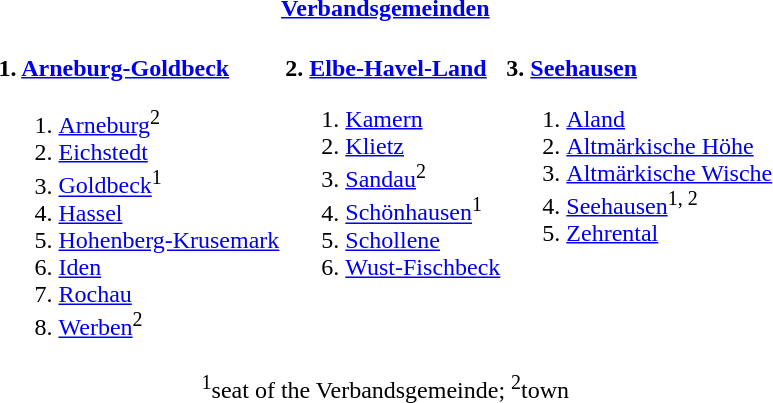<table>
<tr>
<th colspan=3><a href='#'>Verbandsgemeinden</a></th>
</tr>
<tr valign=top>
<td><br><strong>1. <a href='#'>Arneburg-Goldbeck</a></strong><ol><li><a href='#'>Arneburg</a><sup>2</sup></li><li><a href='#'>Eichstedt</a></li><li><a href='#'>Goldbeck</a><sup>1</sup></li><li><a href='#'>Hassel</a></li><li><a href='#'>Hohenberg-Krusemark</a></li><li><a href='#'>Iden</a></li><li><a href='#'>Rochau</a></li><li><a href='#'>Werben</a><sup>2</sup></li></ol></td>
<td><br><strong>2. <a href='#'>Elbe-Havel-Land</a></strong><ol><li><a href='#'>Kamern</a></li><li><a href='#'>Klietz</a></li><li><a href='#'>Sandau</a><sup>2</sup></li><li><a href='#'>Schönhausen</a><sup>1</sup></li><li><a href='#'>Schollene</a></li><li><a href='#'>Wust-Fischbeck</a></li></ol></td>
<td><br><strong>3. <a href='#'>Seehausen</a></strong><ol><li><a href='#'>Aland</a></li><li><a href='#'>Altmärkische Höhe</a></li><li><a href='#'>Altmärkische Wische</a></li><li><a href='#'>Seehausen</a><sup>1, 2</sup></li><li><a href='#'>Zehrental</a></li></ol></td>
</tr>
<tr>
<td colspan=3 align=center><sup>1</sup>seat of the Verbandsgemeinde; <sup>2</sup>town</td>
</tr>
</table>
